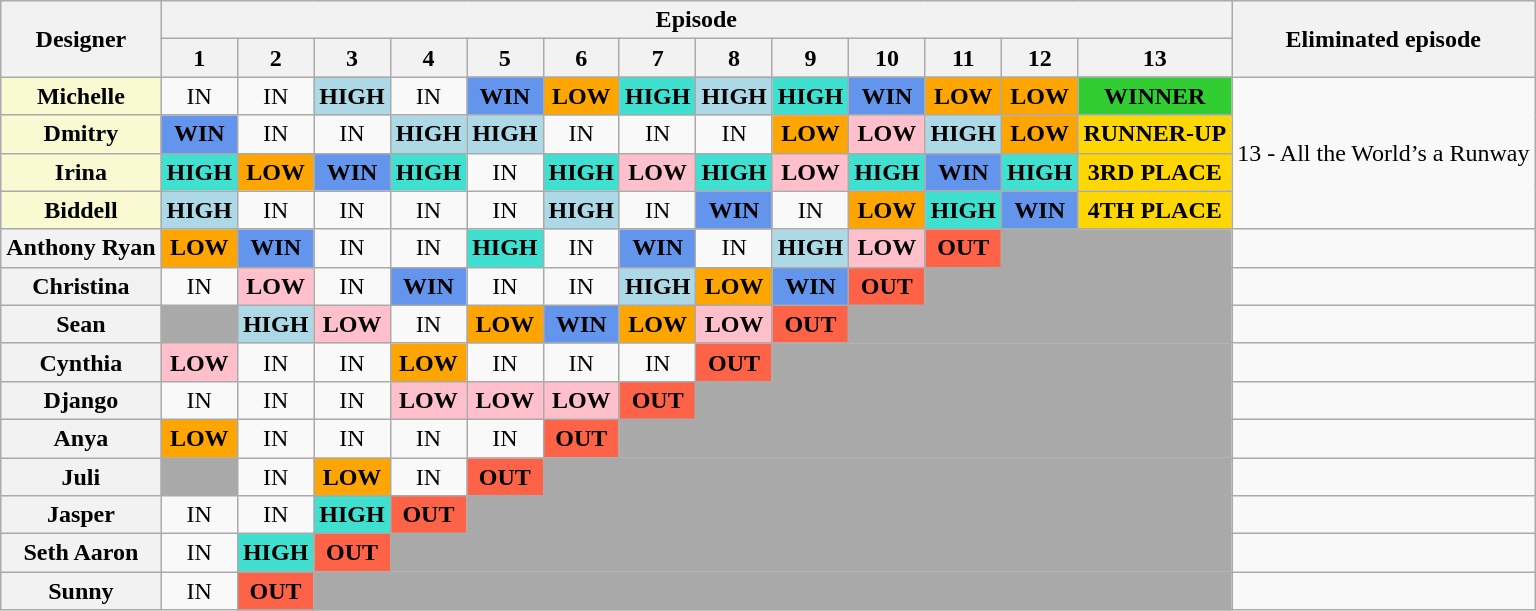<table class="wikitable" style="text-align:center">
<tr>
<th rowspan="2">Designer</th>
<th colspan="13">Episode</th>
<th rowspan="2">Eliminated episode</th>
</tr>
<tr>
<th>1</th>
<th>2</th>
<th>3</th>
<th>4</th>
<th>5</th>
<th>6</th>
<th>7</th>
<th>8</th>
<th>9</th>
<th>10</th>
<th>11</th>
<th>12</th>
<th>13</th>
</tr>
<tr>
<th style="background:#FAFAD2;">Michelle</th>
<td>IN</td>
<td>IN</td>
<td style="background:lightblue;"><strong>HIGH</strong></td>
<td>IN</td>
<td style="background:cornflowerblue;"><strong>WIN</strong></td>
<td style="background:orange;"><strong>LOW</strong></td>
<td style="background:turquoise;"><strong>HIGH</strong></td>
<td style="background:lightblue;"><strong>HIGH</strong></td>
<td style="background:turquoise;"><strong>HIGH</strong></td>
<td style="background:cornflowerblue;"><strong>WIN</strong></td>
<td style="background:orange;"><strong>LOW</strong></td>
<td style="background:orange;"><strong>LOW</strong></td>
<td style="background:limegreen;"><strong>WINNER</strong></td>
<td rowspan="4">13 - All the World’s a Runway</td>
</tr>
<tr>
<th style="background:#FAFAD2;">Dmitry</th>
<td style="background:cornflowerblue;"><strong>WIN</strong></td>
<td>IN</td>
<td>IN</td>
<td style="background:lightblue;"><strong>HIGH</strong></td>
<td style="background:lightblue;"><strong>HIGH</strong></td>
<td>IN</td>
<td>IN</td>
<td>IN</td>
<td style="background:orange;"><strong>LOW</strong></td>
<td style="background:pink;"><strong>LOW</strong></td>
<td style="background:lightblue;"><strong>HIGH</strong></td>
<td style="background:orange;"><strong>LOW</strong></td>
<td style="background:gold;"><strong>RUNNER-UP</strong></td>
</tr>
<tr>
<th style="background:#FAFAD2;">Irina</th>
<td style="background:turquoise;"><strong>HIGH</strong></td>
<td style="background:orange;"><strong>LOW</strong></td>
<td style="background:cornflowerblue;"><strong>WIN</strong></td>
<td style="background:turquoise;"><strong>HIGH</strong></td>
<td>IN</td>
<td style="background:turquoise;"><strong>HIGH</strong></td>
<td style="background:pink;"><strong>LOW</strong></td>
<td style="background:turquoise;"><strong>HIGH</strong></td>
<td style="background:pink;"><strong>LOW</strong></td>
<td style="background:turquoise;"><strong>HIGH</strong></td>
<td style="background:cornflowerblue;"><strong>WIN</strong></td>
<td style="background:turquoise;"><strong>HIGH</strong></td>
<td style="background:gold;"><strong>3RD PLACE</strong></td>
</tr>
<tr>
<th style="background:#FAFAD2;">Biddell</th>
<td style="background:lightblue;"><strong>HIGH</strong></td>
<td>IN</td>
<td>IN</td>
<td>IN</td>
<td>IN</td>
<td style="background:lightblue;"><strong>HIGH</strong></td>
<td>IN</td>
<td style="background:cornflowerblue;"><strong>WIN</strong></td>
<td>IN</td>
<td style="background:orange;"><strong>LOW</strong></td>
<td style="background:turquoise;"><strong>HIGH</strong></td>
<td style="background:cornflowerblue;"><strong>WIN</strong></td>
<td style="background:gold;"><strong>4TH PLACE</strong></td>
</tr>
<tr>
<th>Anthony Ryan</th>
<td style="background:orange;"><strong>LOW</strong></td>
<td style="background:cornflowerblue;"><strong>WIN</strong></td>
<td>IN</td>
<td>IN</td>
<td style="background:turquoise;"><strong>HIGH</strong></td>
<td>IN</td>
<td style="background:cornflowerblue;"><strong>WIN</strong></td>
<td>IN</td>
<td style="background:lightblue;"><strong>HIGH</strong></td>
<td style="background:pink;"><strong>LOW</strong></td>
<td style="background:tomato;"><strong>OUT</strong></td>
<td style="background:darkgrey;" colspan="2"></td>
<td></td>
</tr>
<tr>
<th>Christina</th>
<td>IN</td>
<td style="background:pink;"><strong>LOW</strong></td>
<td>IN</td>
<td style="background:cornflowerblue;"><strong>WIN</strong></td>
<td>IN</td>
<td>IN</td>
<td style="background:lightblue;"><strong>HIGH</strong></td>
<td style="background:orange;"><strong>LOW</strong></td>
<td style="background:cornflowerblue;"><strong>WIN</strong></td>
<td style="background:tomato;"><strong>OUT</strong></td>
<td style="background:darkgrey;" colspan="3"></td>
<td></td>
</tr>
<tr>
<th>Sean</th>
<td style="background:darkgrey;"></td>
<td style="background:lightblue;"><strong>HIGH</strong></td>
<td style="background:pink;"><strong>LOW</strong></td>
<td>IN</td>
<td style="background:orange;"><strong>LOW</strong></td>
<td style="background:cornflowerblue;"><strong>WIN</strong></td>
<td style="background:orange;"><strong>LOW</strong></td>
<td style="background:pink;"><strong>LOW</strong></td>
<td style="background:tomato;"><strong>OUT</strong></td>
<td style="background:darkgrey;" colspan="4"></td>
<td></td>
</tr>
<tr>
<th>Cynthia</th>
<td style="background:pink;"><strong>LOW</strong></td>
<td>IN</td>
<td>IN</td>
<td style="background:orange;"><strong>LOW</strong></td>
<td>IN</td>
<td>IN</td>
<td>IN</td>
<td style="background:tomato;"><strong>OUT</strong></td>
<td style="background:darkgrey;" colspan="5"></td>
<td></td>
</tr>
<tr>
<th>Django</th>
<td>IN</td>
<td>IN</td>
<td>IN</td>
<td style="background:pink;"><strong>LOW</strong></td>
<td style="background:pink;"><strong>LOW</strong></td>
<td style="background:pink;"><strong>LOW</strong></td>
<td style="background:tomato;"><strong>OUT</strong></td>
<td style="background:darkgrey;" colspan="6"></td>
<td></td>
</tr>
<tr>
<th>Anya</th>
<td style="background:orange;"><strong>LOW</strong></td>
<td>IN</td>
<td>IN</td>
<td>IN</td>
<td>IN</td>
<td style="background:tomato;"><strong>OUT</strong></td>
<td style="background:darkgrey;" colspan="7"></td>
<td></td>
</tr>
<tr>
<th>Juli</th>
<td style="background:darkgrey;"></td>
<td>IN</td>
<td style="background:orange;"><strong>LOW</strong></td>
<td>IN</td>
<td style="background:tomato;"><strong>OUT</strong></td>
<td style="background:darkgrey;" colspan="8"></td>
<td></td>
</tr>
<tr>
<th>Jasper</th>
<td>IN</td>
<td>IN</td>
<td style="background:turquoise;"><strong>HIGH</strong></td>
<td style="background:tomato;"><strong>OUT</strong></td>
<td style="background:darkgrey;" colspan="9"></td>
<td></td>
</tr>
<tr>
<th>Seth Aaron</th>
<td>IN</td>
<td style="background:turquoise;"><strong>HIGH</strong></td>
<td style="background:tomato;"><strong>OUT</strong></td>
<td style="background:darkgrey;" colspan="10"></td>
<td></td>
</tr>
<tr>
<th>Sunny</th>
<td>IN</td>
<td style="background:tomato;"><strong>OUT</strong></td>
<td style="background:darkgrey;" colspan="11"></td>
<td></td>
</tr>
</table>
